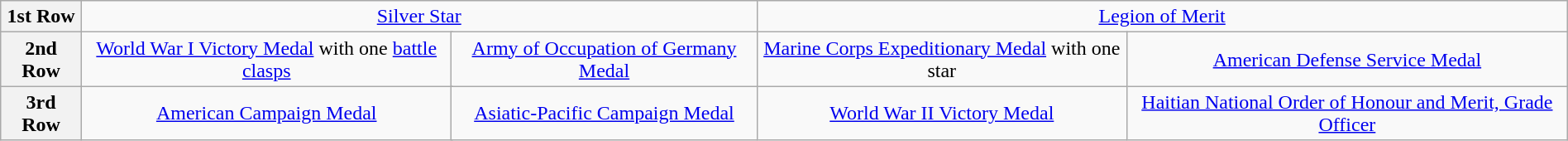<table class="wikitable" style="margin:1em auto; text-align:center;">
<tr>
<th>1st Row</th>
<td colspan="8"><a href='#'>Silver Star</a></td>
<td colspan="9"><a href='#'>Legion of Merit</a></td>
</tr>
<tr>
<th>2nd Row</th>
<td colspan="4"><a href='#'>World War I Victory Medal</a> with one <a href='#'>battle clasps</a></td>
<td colspan="4"><a href='#'>Army of Occupation of Germany Medal</a></td>
<td colspan="4"><a href='#'>Marine Corps Expeditionary Medal</a> with one star</td>
<td colspan="4"><a href='#'>American Defense Service Medal</a></td>
</tr>
<tr>
<th>3rd Row</th>
<td colspan="4"><a href='#'>American Campaign Medal</a></td>
<td colspan="4"><a href='#'>Asiatic-Pacific Campaign Medal</a></td>
<td colspan="4"><a href='#'>World War II Victory Medal</a></td>
<td colspan="4"><a href='#'>Haitian National Order of Honour and Merit, Grade Officer</a></td>
</tr>
</table>
